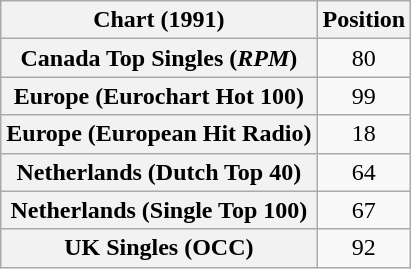<table class="wikitable sortable plainrowheaders" style="text-align:center">
<tr>
<th>Chart (1991)</th>
<th>Position</th>
</tr>
<tr>
<th scope="row">Canada Top Singles (<em>RPM</em>)</th>
<td>80</td>
</tr>
<tr>
<th scope="row">Europe (Eurochart Hot 100)</th>
<td>99</td>
</tr>
<tr>
<th scope="row">Europe (European Hit Radio)</th>
<td>18</td>
</tr>
<tr>
<th scope="row">Netherlands (Dutch Top 40)</th>
<td>64</td>
</tr>
<tr>
<th scope="row">Netherlands (Single Top 100)</th>
<td>67</td>
</tr>
<tr>
<th scope="row">UK Singles (OCC)</th>
<td>92</td>
</tr>
</table>
